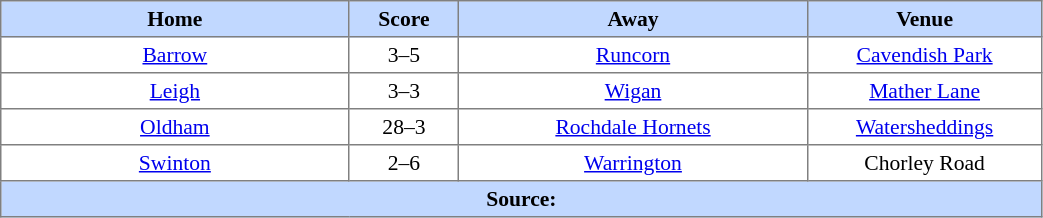<table border=1 style="border-collapse:collapse; font-size:90%; text-align:center;" cellpadding=3 cellspacing=0 width=55%>
<tr bgcolor=#C1D8FF>
<th width=19%>Home</th>
<th width=6%>Score</th>
<th width=19%>Away</th>
<th width=11%>Venue</th>
</tr>
<tr>
<td><a href='#'>Barrow</a></td>
<td>3–5</td>
<td><a href='#'>Runcorn</a></td>
<td><a href='#'>Cavendish Park</a></td>
</tr>
<tr>
<td><a href='#'>Leigh</a></td>
<td>3–3</td>
<td><a href='#'>Wigan</a></td>
<td><a href='#'>Mather Lane</a></td>
</tr>
<tr>
<td><a href='#'>Oldham</a></td>
<td>28–3</td>
<td><a href='#'>Rochdale Hornets</a></td>
<td><a href='#'>Watersheddings</a></td>
</tr>
<tr>
<td><a href='#'>Swinton</a></td>
<td>2–6</td>
<td><a href='#'>Warrington</a></td>
<td>Chorley Road</td>
</tr>
<tr style="background:#c1d8ff;">
<th colspan=4>Source:</th>
</tr>
</table>
